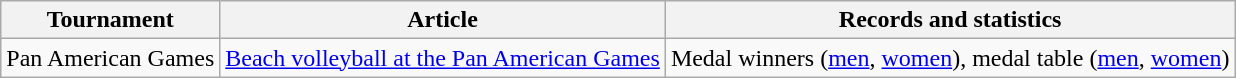<table class="wikitable">
<tr>
<th>Tournament</th>
<th>Article</th>
<th>Records and statistics</th>
</tr>
<tr>
<td>Pan American Games</td>
<td><a href='#'>Beach volleyball at the Pan American Games</a></td>
<td>Medal winners (<a href='#'>men</a>, <a href='#'>women</a>), medal table (<a href='#'>men</a>, <a href='#'>women</a>)</td>
</tr>
</table>
